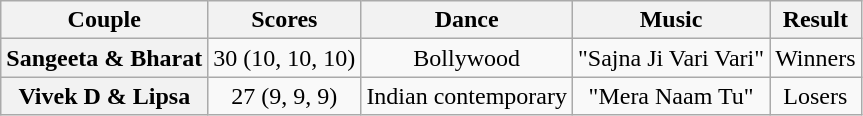<table class="wikitable plainrowheaders sortable" style="text-align:center;">
<tr>
<th class="sortable" scope="col" style="text-align:center">Couple</th>
<th>Scores</th>
<th class="unsortable" scope="col">Dance</th>
<th scope="col" class="unsortable">Music</th>
<th scope="col" class="unsortable">Result</th>
</tr>
<tr>
<th>Sangeeta & Bharat</th>
<td>30 (10, 10, 10)</td>
<td>Bollywood</td>
<td>"Sajna Ji Vari Vari"</td>
<td>Winners</td>
</tr>
<tr>
<th>Vivek D & Lipsa</th>
<td>27 (9, 9, 9)</td>
<td>Indian contemporary</td>
<td>"Mera Naam Tu"</td>
<td>Losers</td>
</tr>
</table>
